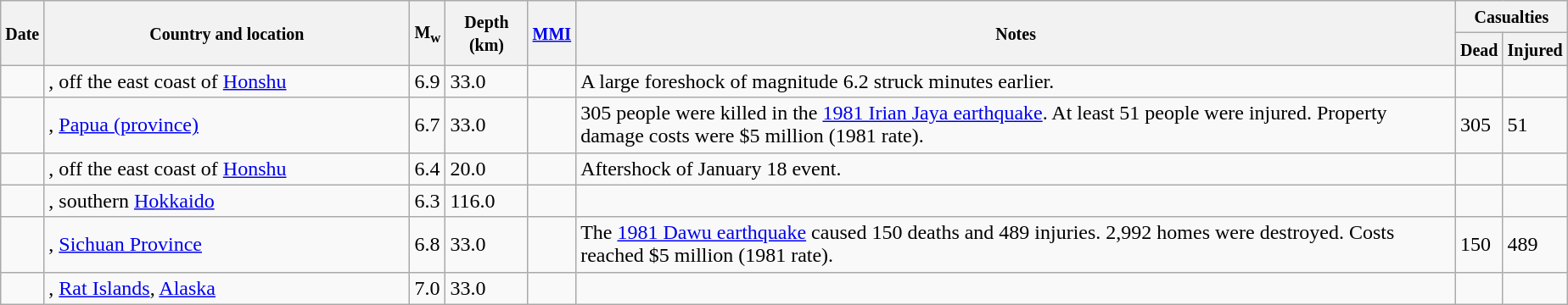<table class="wikitable sortable sort-under" style="border:1px black;  margin-left:1em;">
<tr>
<th rowspan="2"><small>Date</small></th>
<th rowspan="2" style="width: 280px"><small>Country and location</small></th>
<th rowspan="2"><small>M<sub>w</sub></small></th>
<th rowspan="2"><small>Depth (km)</small></th>
<th rowspan="2"><small><a href='#'>MMI</a></small></th>
<th rowspan="2" class="unsortable"><small>Notes</small></th>
<th colspan="2"><small>Casualties</small></th>
</tr>
<tr>
<th><small>Dead</small></th>
<th><small>Injured</small></th>
</tr>
<tr>
<td></td>
<td>, off the east coast of <a href='#'>Honshu</a></td>
<td>6.9</td>
<td>33.0</td>
<td></td>
<td>A large foreshock of magnitude 6.2 struck minutes earlier.</td>
<td></td>
<td></td>
</tr>
<tr>
<td></td>
<td>, <a href='#'>Papua (province)</a></td>
<td>6.7</td>
<td>33.0</td>
<td></td>
<td>305 people were killed in the <a href='#'>1981 Irian Jaya earthquake</a>. At least 51 people were injured. Property damage costs were $5 million (1981 rate).</td>
<td>305</td>
<td>51</td>
</tr>
<tr>
<td></td>
<td>, off the east coast of <a href='#'>Honshu</a></td>
<td>6.4</td>
<td>20.0</td>
<td></td>
<td>Aftershock of January 18 event.</td>
<td></td>
<td></td>
</tr>
<tr>
<td></td>
<td>, southern <a href='#'>Hokkaido</a></td>
<td>6.3</td>
<td>116.0</td>
<td></td>
<td></td>
<td></td>
<td></td>
</tr>
<tr>
<td></td>
<td>, <a href='#'>Sichuan Province</a></td>
<td>6.8</td>
<td>33.0</td>
<td></td>
<td>The <a href='#'>1981 Dawu earthquake</a> caused 150 deaths and 489 injuries. 2,992 homes were destroyed. Costs reached $5 million (1981 rate).</td>
<td>150</td>
<td>489</td>
</tr>
<tr>
<td></td>
<td>, <a href='#'>Rat Islands</a>, <a href='#'>Alaska</a></td>
<td>7.0</td>
<td>33.0</td>
<td></td>
<td></td>
<td></td>
<td></td>
</tr>
</table>
